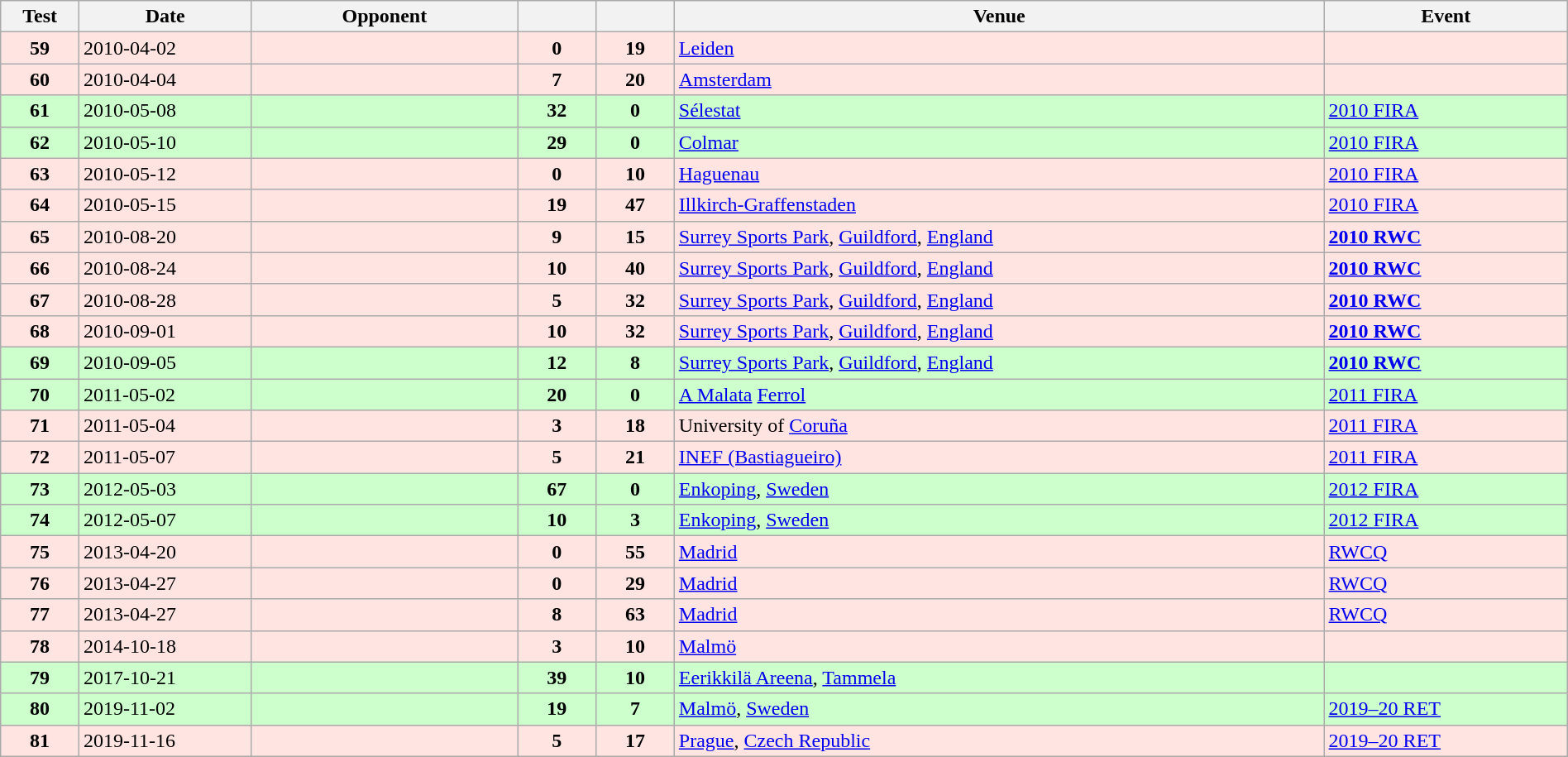<table class="wikitable sortable" style="width:100%">
<tr>
<th style="width:5%">Test</th>
<th style="width:11%">Date</th>
<th style="width:17%">Opponent</th>
<th style="width:5%"></th>
<th style="width:5%"></th>
<th>Venue</th>
<th>Event</th>
</tr>
<tr bgcolor="FFE4E1">
<td align="center"><strong>59</strong></td>
<td>2010-04-02</td>
<td></td>
<td align="center"><strong>0</strong></td>
<td align="center"><strong>19</strong></td>
<td><a href='#'>Leiden</a></td>
<td></td>
</tr>
<tr bgcolor="FFE4E1">
<td align="center"><strong>60</strong></td>
<td>2010-04-04</td>
<td></td>
<td align="center"><strong>7</strong></td>
<td align="center"><strong>20</strong></td>
<td><a href='#'>Amsterdam</a></td>
<td></td>
</tr>
<tr bgcolor="#ccffcc">
<td align="center"><strong>61</strong></td>
<td>2010-05-08</td>
<td></td>
<td align="center"><strong>32</strong></td>
<td align="center"><strong>0</strong></td>
<td><a href='#'>Sélestat</a></td>
<td><a href='#'>2010 FIRA</a></td>
</tr>
<tr bgcolor="#ccffcc">
<td align="center"><strong>62</strong></td>
<td>2010-05-10</td>
<td></td>
<td align="center"><strong>29</strong></td>
<td align="center"><strong>0</strong></td>
<td><a href='#'>Colmar</a></td>
<td><a href='#'>2010 FIRA</a></td>
</tr>
<tr bgcolor="FFE4E1">
<td align="center"><strong>63</strong></td>
<td>2010-05-12</td>
<td></td>
<td align="center"><strong>0</strong></td>
<td align="center"><strong>10</strong></td>
<td><a href='#'>Haguenau</a></td>
<td><a href='#'>2010 FIRA</a></td>
</tr>
<tr bgcolor="FFE4E1">
<td align="center"><strong>64</strong></td>
<td>2010-05-15</td>
<td></td>
<td align="center"><strong>19</strong></td>
<td align="center"><strong>47</strong></td>
<td><a href='#'>Illkirch-Graffenstaden</a></td>
<td><a href='#'>2010 FIRA</a></td>
</tr>
<tr bgcolor="FFE4E1">
<td align="center"><strong>65</strong></td>
<td>2010-08-20</td>
<td></td>
<td align="center"><strong>9</strong></td>
<td align="center"><strong>15</strong></td>
<td><a href='#'>Surrey Sports Park</a>, <a href='#'>Guildford</a>, <a href='#'>England</a></td>
<td><a href='#'><strong>2010 RWC</strong></a></td>
</tr>
<tr bgcolor="FFE4E1">
<td align="center"><strong>66</strong></td>
<td>2010-08-24</td>
<td></td>
<td align="center"><strong>10</strong></td>
<td align="center"><strong>40</strong></td>
<td><a href='#'>Surrey Sports Park</a>, <a href='#'>Guildford</a>, <a href='#'>England</a></td>
<td><a href='#'><strong>2010 RWC</strong></a></td>
</tr>
<tr bgcolor="FFE4E1">
<td align="center"><strong>67</strong></td>
<td>2010-08-28</td>
<td></td>
<td align="center"><strong>5</strong></td>
<td align="center"><strong>32</strong></td>
<td><a href='#'>Surrey Sports Park</a>, <a href='#'>Guildford</a>, <a href='#'>England</a></td>
<td><a href='#'><strong>2010 RWC</strong></a></td>
</tr>
<tr bgcolor="FFE4E1">
<td align="center"><strong>68</strong></td>
<td>2010-09-01</td>
<td></td>
<td align="center"><strong>10</strong></td>
<td align="center"><strong>32</strong></td>
<td><a href='#'>Surrey Sports Park</a>, <a href='#'>Guildford</a>, <a href='#'>England</a></td>
<td><a href='#'><strong>2010 RWC</strong></a></td>
</tr>
<tr bgcolor="#ccffcc">
<td align="center"><strong>69</strong></td>
<td>2010-09-05</td>
<td></td>
<td align="center"><strong>12</strong></td>
<td align="center"><strong>8</strong></td>
<td><a href='#'>Surrey Sports Park</a>, <a href='#'>Guildford</a>, <a href='#'>England</a></td>
<td><a href='#'><strong>2010 RWC</strong></a></td>
</tr>
<tr bgcolor="#ccffcc">
<td align="center"><strong>70</strong></td>
<td>2011-05-02</td>
<td></td>
<td align="center"><strong>20</strong></td>
<td align="center"><strong>0</strong></td>
<td><a href='#'>A Malata</a> <a href='#'>Ferrol</a></td>
<td><a href='#'>2011 FIRA</a></td>
</tr>
<tr bgcolor="FFE4E1">
<td align="center"><strong>71</strong></td>
<td>2011-05-04</td>
<td></td>
<td align="center"><strong>3</strong></td>
<td align="center"><strong>18</strong></td>
<td>University of <a href='#'>Coruña</a></td>
<td><a href='#'>2011 FIRA</a></td>
</tr>
<tr bgcolor="FFE4E1">
<td align="center"><strong>72</strong></td>
<td>2011-05-07</td>
<td></td>
<td align="center"><strong>5</strong></td>
<td align="center"><strong>21</strong></td>
<td><a href='#'>INEF (Bastiagueiro)</a></td>
<td><a href='#'>2011 FIRA</a></td>
</tr>
<tr bgcolor="#ccffcc">
<td align="center"><strong>73</strong></td>
<td>2012-05-03</td>
<td></td>
<td align="center"><strong>67</strong></td>
<td align="center"><strong>0</strong></td>
<td><a href='#'>Enkoping</a>, <a href='#'>Sweden</a></td>
<td><a href='#'>2012 FIRA</a></td>
</tr>
<tr bgcolor="#ccffcc">
<td align="center"><strong>74</strong></td>
<td>2012-05-07</td>
<td></td>
<td align="center"><strong>10</strong></td>
<td align="center"><strong>3</strong></td>
<td><a href='#'>Enkoping</a>, <a href='#'>Sweden</a></td>
<td><a href='#'>2012 FIRA</a></td>
</tr>
<tr bgcolor="FFE4E1">
<td align="center"><strong>75</strong></td>
<td>2013-04-20</td>
<td></td>
<td align="center"><strong>0</strong></td>
<td align="center"><strong>55</strong></td>
<td><a href='#'>Madrid</a></td>
<td><a href='#'>RWCQ</a></td>
</tr>
<tr bgcolor="FFE4E1">
<td align="center"><strong>76</strong></td>
<td>2013-04-27</td>
<td></td>
<td align="center"><strong>0</strong></td>
<td align="center"><strong>29</strong></td>
<td><a href='#'>Madrid</a></td>
<td><a href='#'>RWCQ</a></td>
</tr>
<tr bgcolor="FFE4E1">
<td align="center"><strong>77</strong></td>
<td>2013-04-27</td>
<td></td>
<td align="center"><strong>8</strong></td>
<td align="center"><strong>63</strong></td>
<td><a href='#'>Madrid</a></td>
<td><a href='#'>RWCQ</a></td>
</tr>
<tr bgcolor="FFE4E1">
<td align="center"><strong>78</strong></td>
<td>2014-10-18</td>
<td></td>
<td align="center"><strong>3</strong></td>
<td align="center"><strong>10</strong></td>
<td><a href='#'>Malmö</a></td>
<td></td>
</tr>
<tr bgcolor="#ccffcc">
<td align="center"><strong>79</strong></td>
<td>2017-10-21</td>
<td></td>
<td align="center"><strong>39</strong></td>
<td align="center"><strong>10</strong></td>
<td><a href='#'>Eerikkilä Areena</a>, <a href='#'>Tammela</a></td>
<td></td>
</tr>
<tr bgcolor="#ccffcc">
<td align="center"><strong>80</strong></td>
<td>2019-11-02</td>
<td></td>
<td align="center"><strong>19</strong></td>
<td align="center"><strong>7</strong></td>
<td><a href='#'>Malmö</a>, <a href='#'>Sweden</a></td>
<td><a href='#'>2019–20 RET</a></td>
</tr>
<tr bgcolor="FFE4E1">
<td align="center"><strong>81</strong></td>
<td>2019-11-16</td>
<td></td>
<td align="center"><strong>5</strong></td>
<td align="center"><strong>17</strong></td>
<td><a href='#'>Prague</a>, <a href='#'>Czech Republic</a></td>
<td><a href='#'>2019–20 RET</a></td>
</tr>
</table>
